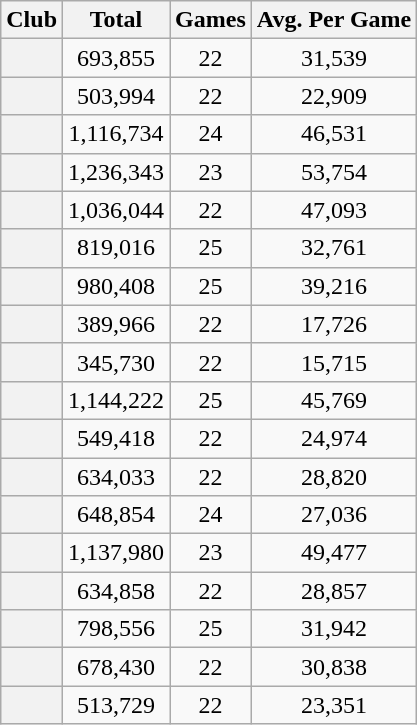<table class="wikitable plainrowheaders sortable" style="text-align:center;">
<tr>
<th>Club</th>
<th>Total</th>
<th>Games</th>
<th>Avg. Per Game</th>
</tr>
<tr>
<th scope="row"></th>
<td>693,855</td>
<td>22</td>
<td>31,539</td>
</tr>
<tr>
<th scope="row"></th>
<td>503,994</td>
<td>22</td>
<td>22,909</td>
</tr>
<tr>
<th scope="row"></th>
<td>1,116,734</td>
<td>24</td>
<td>46,531</td>
</tr>
<tr>
<th scope="row"></th>
<td>1,236,343</td>
<td>23</td>
<td>53,754</td>
</tr>
<tr>
<th scope="row"></th>
<td>1,036,044</td>
<td>22</td>
<td>47,093</td>
</tr>
<tr>
<th scope="row"></th>
<td>819,016</td>
<td>25</td>
<td>32,761</td>
</tr>
<tr>
<th scope="row"></th>
<td>980,408</td>
<td>25</td>
<td>39,216</td>
</tr>
<tr>
<th scope="row"></th>
<td>389,966</td>
<td>22</td>
<td>17,726</td>
</tr>
<tr>
<th scope="row"></th>
<td>345,730</td>
<td>22</td>
<td>15,715</td>
</tr>
<tr>
<th scope="row"></th>
<td>1,144,222</td>
<td>25</td>
<td>45,769</td>
</tr>
<tr>
<th scope="row"></th>
<td>549,418</td>
<td>22</td>
<td>24,974</td>
</tr>
<tr>
<th scope="row"></th>
<td>634,033</td>
<td>22</td>
<td>28,820</td>
</tr>
<tr>
<th scope="row"></th>
<td>648,854</td>
<td>24</td>
<td>27,036</td>
</tr>
<tr>
<th scope="row"></th>
<td>1,137,980</td>
<td>23</td>
<td>49,477</td>
</tr>
<tr>
<th scope="row"></th>
<td>634,858</td>
<td>22</td>
<td>28,857</td>
</tr>
<tr>
<th scope="row"></th>
<td>798,556</td>
<td>25</td>
<td>31,942</td>
</tr>
<tr>
<th scope="row"></th>
<td>678,430</td>
<td>22</td>
<td>30,838</td>
</tr>
<tr>
<th scope="row"></th>
<td>513,729</td>
<td>22</td>
<td>23,351</td>
</tr>
</table>
